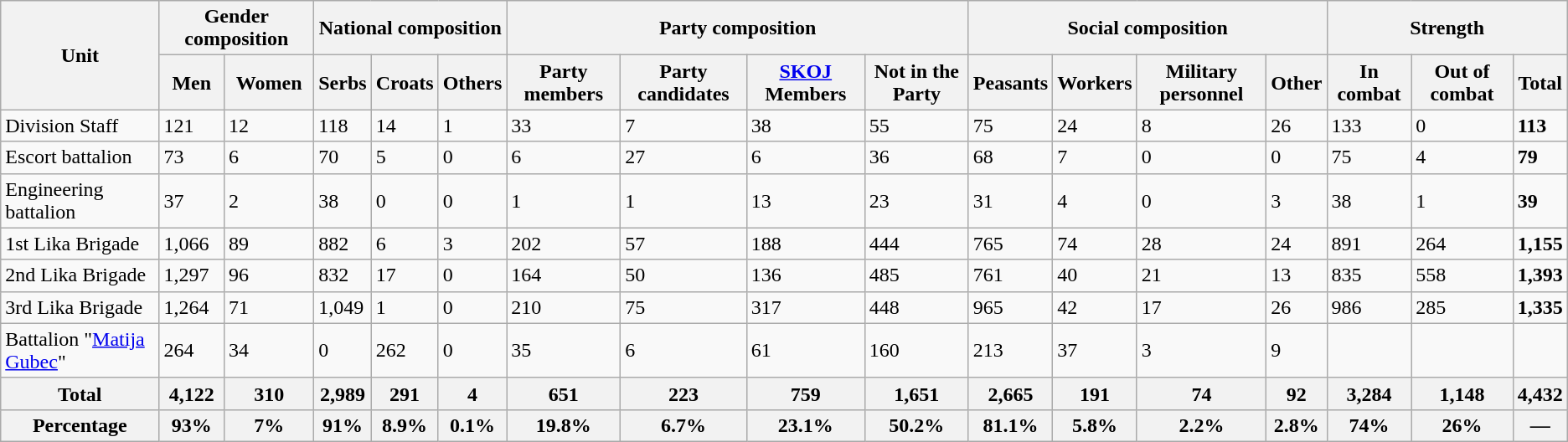<table class="wikitable">
<tr>
<th rowspan="2">Unit</th>
<th colspan="2">Gender composition</th>
<th colspan="3">National composition</th>
<th colspan="4">Party composition</th>
<th colspan="4">Social composition</th>
<th colspan="3">Strength</th>
</tr>
<tr>
<th>Men</th>
<th>Women</th>
<th>Serbs</th>
<th>Croats</th>
<th>Others</th>
<th>Party members</th>
<th>Party candidates</th>
<th><a href='#'>SKOJ</a> Members</th>
<th>Not in the Party</th>
<th>Peasants</th>
<th>Workers</th>
<th>Military personnel</th>
<th>Other</th>
<th>In combat</th>
<th>Out of combat</th>
<th>Total</th>
</tr>
<tr>
<td>Division Staff</td>
<td>121</td>
<td>12</td>
<td>118</td>
<td>14</td>
<td>1</td>
<td>33</td>
<td>7</td>
<td>38</td>
<td>55</td>
<td>75</td>
<td>24</td>
<td>8</td>
<td>26</td>
<td>133</td>
<td>0</td>
<td><strong>113</strong></td>
</tr>
<tr>
<td>Escort battalion</td>
<td>73</td>
<td>6</td>
<td>70</td>
<td>5</td>
<td>0</td>
<td>6</td>
<td>27</td>
<td>6</td>
<td>36</td>
<td>68</td>
<td>7</td>
<td>0</td>
<td>0</td>
<td>75</td>
<td>4</td>
<td><strong>79</strong></td>
</tr>
<tr>
<td>Engineering battalion</td>
<td>37</td>
<td>2</td>
<td>38</td>
<td>0</td>
<td>0</td>
<td>1</td>
<td>1</td>
<td>13</td>
<td>23</td>
<td>31</td>
<td>4</td>
<td>0</td>
<td>3</td>
<td>38</td>
<td>1</td>
<td><strong>39</strong></td>
</tr>
<tr>
<td>1st Lika Brigade</td>
<td>1,066</td>
<td>89</td>
<td>882</td>
<td>6</td>
<td>3</td>
<td>202</td>
<td>57</td>
<td>188</td>
<td>444</td>
<td>765</td>
<td>74</td>
<td>28</td>
<td>24</td>
<td>891</td>
<td>264</td>
<td><strong>1,155</strong></td>
</tr>
<tr>
<td>2nd Lika Brigade</td>
<td>1,297</td>
<td>96</td>
<td>832</td>
<td>17</td>
<td>0</td>
<td>164</td>
<td>50</td>
<td>136</td>
<td>485</td>
<td>761</td>
<td>40</td>
<td>21</td>
<td>13</td>
<td>835</td>
<td>558</td>
<td><strong>1,393</strong></td>
</tr>
<tr>
<td>3rd Lika Brigade</td>
<td>1,264</td>
<td>71</td>
<td>1,049</td>
<td>1</td>
<td>0</td>
<td>210</td>
<td>75</td>
<td>317</td>
<td>448</td>
<td>965</td>
<td>42</td>
<td>17</td>
<td>26</td>
<td>986</td>
<td>285</td>
<td><strong>1,335</strong></td>
</tr>
<tr>
<td>Battalion "<a href='#'>Matija Gubec</a>"</td>
<td>264</td>
<td>34</td>
<td>0</td>
<td>262</td>
<td>0</td>
<td>35</td>
<td>6</td>
<td>61</td>
<td>160</td>
<td>213</td>
<td>37</td>
<td>3</td>
<td>9</td>
<td></td>
<td></td>
<td></td>
</tr>
<tr>
<th>Total</th>
<th>4,122</th>
<th>310</th>
<th>2,989</th>
<th>291</th>
<th>4</th>
<th>651</th>
<th>223</th>
<th>759</th>
<th>1,651</th>
<th>2,665</th>
<th>191</th>
<th>74</th>
<th>92</th>
<th>3,284</th>
<th>1,148</th>
<th>4,432</th>
</tr>
<tr>
<th>Percentage</th>
<th>93%</th>
<th>7%</th>
<th>91%</th>
<th>8.9%</th>
<th>0.1%</th>
<th>19.8%</th>
<th>6.7%</th>
<th>23.1%</th>
<th>50.2%</th>
<th>81.1%</th>
<th>5.8%</th>
<th>2.2%</th>
<th>2.8%</th>
<th>74%</th>
<th>26%</th>
<th>—</th>
</tr>
</table>
